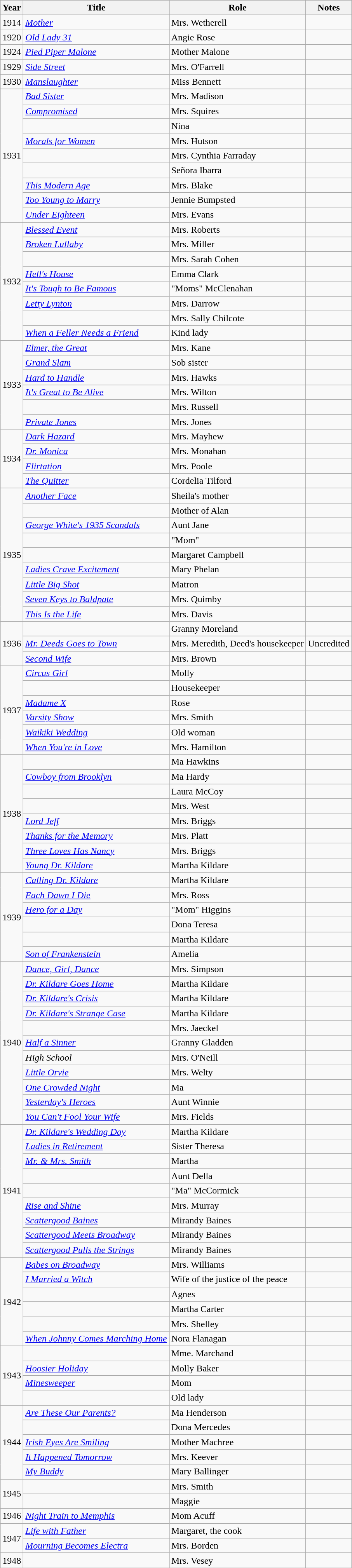<table class="wikitable sortable">
<tr>
<th>Year</th>
<th>Title</th>
<th>Role</th>
<th class="unsortable">Notes</th>
</tr>
<tr>
<td>1914</td>
<td><em><a href='#'>Mother</a></em></td>
<td>Mrs. Wetherell</td>
<td></td>
</tr>
<tr>
<td>1920</td>
<td><em><a href='#'>Old Lady 31</a></em></td>
<td>Angie Rose</td>
<td></td>
</tr>
<tr>
<td>1924</td>
<td><em><a href='#'>Pied Piper Malone</a></em></td>
<td>Mother Malone</td>
<td></td>
</tr>
<tr>
<td>1929</td>
<td><em><a href='#'>Side Street</a></em></td>
<td>Mrs. O'Farrell</td>
<td></td>
</tr>
<tr>
<td>1930</td>
<td><em><a href='#'>Manslaughter</a></em></td>
<td>Miss Bennett</td>
<td></td>
</tr>
<tr>
<td rowspan=9>1931</td>
<td><em><a href='#'>Bad Sister</a></em></td>
<td>Mrs. Madison</td>
<td></td>
</tr>
<tr>
<td><em><a href='#'>Compromised</a></em></td>
<td>Mrs. Squires</td>
<td></td>
</tr>
<tr>
<td><em></em></td>
<td>Nina</td>
<td></td>
</tr>
<tr>
<td><em><a href='#'>Morals for Women</a></em></td>
<td>Mrs. Hutson</td>
<td></td>
</tr>
<tr |->
<td><em></em></td>
<td>Mrs. Cynthia Farraday</td>
<td></td>
</tr>
<tr>
<td><em></em></td>
<td>Señora Ibarra</td>
<td></td>
</tr>
<tr>
<td><em><a href='#'>This Modern Age</a></em></td>
<td>Mrs. Blake</td>
<td></td>
</tr>
<tr>
<td><em><a href='#'>Too Young to Marry</a></em></td>
<td>Jennie Bumpsted</td>
<td></td>
</tr>
<tr>
<td><em><a href='#'>Under Eighteen</a></em></td>
<td>Mrs. Evans</td>
<td></td>
</tr>
<tr>
<td rowspan=8>1932</td>
<td><em><a href='#'>Blessed Event</a></em></td>
<td>Mrs. Roberts</td>
<td></td>
</tr>
<tr>
<td><em><a href='#'>Broken Lullaby</a></em></td>
<td>Mrs. Miller</td>
<td></td>
</tr>
<tr>
<td><em></em></td>
<td>Mrs. Sarah Cohen</td>
<td></td>
</tr>
<tr>
<td><em><a href='#'>Hell's House</a></em></td>
<td>Emma Clark</td>
<td></td>
</tr>
<tr>
<td><em><a href='#'>It's Tough to Be Famous</a></em></td>
<td>"Moms" McClenahan</td>
<td></td>
</tr>
<tr>
<td><em><a href='#'>Letty Lynton</a></em></td>
<td>Mrs. Darrow</td>
<td></td>
</tr>
<tr>
<td><em></em></td>
<td>Mrs. Sally Chilcote</td>
<td></td>
</tr>
<tr>
<td><em><a href='#'>When a Feller Needs a Friend</a></em></td>
<td>Kind lady</td>
<td></td>
</tr>
<tr>
<td rowspan=6>1933</td>
<td><em><a href='#'>Elmer, the Great</a></em></td>
<td>Mrs. Kane</td>
<td></td>
</tr>
<tr>
<td><em><a href='#'>Grand Slam</a></em></td>
<td>Sob sister</td>
<td></td>
</tr>
<tr>
<td><em><a href='#'>Hard to Handle</a></em></td>
<td>Mrs. Hawks</td>
<td></td>
</tr>
<tr>
<td><em><a href='#'>It's Great to Be Alive</a></em></td>
<td>Mrs. Wilton</td>
<td></td>
</tr>
<tr>
<td><em></em></td>
<td>Mrs. Russell</td>
<td></td>
</tr>
<tr>
<td><em><a href='#'>Private Jones</a></em></td>
<td>Mrs. Jones</td>
<td></td>
</tr>
<tr>
<td rowspan=4>1934</td>
<td><em><a href='#'>Dark Hazard</a></em></td>
<td>Mrs. Mayhew</td>
<td></td>
</tr>
<tr>
<td><em><a href='#'>Dr. Monica</a></em></td>
<td>Mrs. Monahan</td>
<td></td>
</tr>
<tr>
<td><em><a href='#'>Flirtation</a></em></td>
<td>Mrs. Poole</td>
<td></td>
</tr>
<tr>
<td><em><a href='#'>The Quitter</a></em></td>
<td>Cordelia Tilford</td>
<td></td>
</tr>
<tr>
<td rowspan=9>1935</td>
<td><em><a href='#'>Another Face</a></em></td>
<td>Sheila's mother</td>
<td></td>
</tr>
<tr>
<td><em></em></td>
<td>Mother of Alan</td>
<td></td>
</tr>
<tr>
<td><em><a href='#'>George White's 1935 Scandals</a></em></td>
<td>Aunt Jane</td>
<td></td>
</tr>
<tr>
<td><em></em></td>
<td>"Mom"</td>
<td></td>
</tr>
<tr>
<td><em></em></td>
<td>Margaret Campbell</td>
<td></td>
</tr>
<tr>
<td><em><a href='#'>Ladies Crave Excitement</a></em></td>
<td>Mary Phelan</td>
<td></td>
</tr>
<tr>
<td><em><a href='#'>Little Big Shot</a></em></td>
<td>Matron</td>
<td></td>
</tr>
<tr>
<td><em><a href='#'>Seven Keys to Baldpate</a></em></td>
<td>Mrs. Quimby</td>
<td></td>
</tr>
<tr>
<td><em><a href='#'>This Is the Life</a></em></td>
<td>Mrs. Davis</td>
<td></td>
</tr>
<tr>
<td rowspan=3>1936</td>
<td><em></em></td>
<td>Granny Moreland</td>
<td></td>
</tr>
<tr>
<td><em><a href='#'>Mr. Deeds Goes to Town</a></em></td>
<td>Mrs. Meredith, Deed's housekeeper</td>
<td>Uncredited</td>
</tr>
<tr>
<td><em><a href='#'>Second Wife</a></em></td>
<td>Mrs. Brown</td>
<td></td>
</tr>
<tr>
<td rowspan=6>1937</td>
<td><em><a href='#'>Circus Girl</a></em></td>
<td>Molly</td>
<td></td>
</tr>
<tr>
<td><em></em></td>
<td>Housekeeper</td>
<td></td>
</tr>
<tr>
<td><em><a href='#'>Madame X</a></em></td>
<td>Rose</td>
<td></td>
</tr>
<tr>
<td><em><a href='#'>Varsity Show</a></em></td>
<td>Mrs. Smith</td>
<td></td>
</tr>
<tr>
<td><em><a href='#'>Waikiki Wedding</a></em></td>
<td>Old woman</td>
<td></td>
</tr>
<tr>
<td><em><a href='#'>When You're in Love</a></em></td>
<td>Mrs. Hamilton</td>
<td></td>
</tr>
<tr>
<td rowspan=8>1938</td>
<td><em></em></td>
<td>Ma Hawkins</td>
<td></td>
</tr>
<tr>
<td><em><a href='#'>Cowboy from Brooklyn</a></em></td>
<td>Ma Hardy</td>
<td></td>
</tr>
<tr>
<td><em></em></td>
<td>Laura McCoy</td>
<td></td>
</tr>
<tr>
<td><em></em></td>
<td>Mrs. West</td>
<td></td>
</tr>
<tr>
<td><em><a href='#'>Lord Jeff</a></em></td>
<td>Mrs. Briggs</td>
<td></td>
</tr>
<tr>
<td><em><a href='#'>Thanks for the Memory</a></em></td>
<td>Mrs. Platt</td>
<td></td>
</tr>
<tr>
<td><em><a href='#'>Three Loves Has Nancy</a></em></td>
<td>Mrs. Briggs</td>
<td></td>
</tr>
<tr>
<td><em><a href='#'>Young Dr. Kildare</a></em></td>
<td>Martha Kildare</td>
<td></td>
</tr>
<tr>
<td rowspan=6>1939</td>
<td><em><a href='#'>Calling Dr. Kildare</a></em></td>
<td>Martha Kildare</td>
<td></td>
</tr>
<tr>
<td><em><a href='#'>Each Dawn I Die</a></em></td>
<td>Mrs. Ross</td>
<td></td>
</tr>
<tr>
<td><em><a href='#'>Hero for a Day</a></em></td>
<td>"Mom" Higgins</td>
<td></td>
</tr>
<tr>
<td><em></em></td>
<td>Dona Teresa</td>
<td></td>
</tr>
<tr>
<td><em></em></td>
<td>Martha Kildare</td>
<td></td>
</tr>
<tr>
<td><em><a href='#'>Son of Frankenstein</a></em></td>
<td>Amelia</td>
<td></td>
</tr>
<tr>
<td rowspan=11>1940</td>
<td><em><a href='#'>Dance, Girl, Dance</a></em></td>
<td>Mrs. Simpson</td>
<td></td>
</tr>
<tr>
<td><em><a href='#'>Dr. Kildare Goes Home</a></em></td>
<td>Martha Kildare</td>
<td></td>
</tr>
<tr>
<td><em><a href='#'>Dr. Kildare's Crisis</a></em></td>
<td>Martha Kildare</td>
<td></td>
</tr>
<tr>
<td><em><a href='#'>Dr. Kildare's Strange Case</a></em></td>
<td>Martha Kildare</td>
<td></td>
</tr>
<tr>
<td><em></em></td>
<td>Mrs. Jaeckel</td>
<td></td>
</tr>
<tr>
<td><em><a href='#'>Half a Sinner</a></em></td>
<td>Granny Gladden</td>
<td></td>
</tr>
<tr>
<td><em>High School</em></td>
<td>Mrs. O'Neill</td>
<td></td>
</tr>
<tr>
<td><em><a href='#'>Little Orvie</a></em></td>
<td>Mrs. Welty</td>
<td></td>
</tr>
<tr>
<td><em><a href='#'>One Crowded Night</a></em></td>
<td>Ma</td>
<td></td>
</tr>
<tr>
<td><em><a href='#'>Yesterday's Heroes</a></em></td>
<td>Aunt Winnie</td>
<td></td>
</tr>
<tr>
<td><em><a href='#'>You Can't Fool Your Wife</a></em></td>
<td>Mrs. Fields</td>
<td></td>
</tr>
<tr>
<td rowspan=9>1941</td>
<td><em><a href='#'>Dr. Kildare's Wedding Day</a></em></td>
<td>Martha Kildare</td>
<td></td>
</tr>
<tr>
<td><em><a href='#'>Ladies in Retirement</a></em></td>
<td>Sister Theresa</td>
<td></td>
</tr>
<tr>
<td><em><a href='#'>Mr. & Mrs. Smith</a></em></td>
<td>Martha</td>
<td></td>
</tr>
<tr>
<td><em></em></td>
<td>Aunt Della</td>
<td></td>
</tr>
<tr>
<td><em></em></td>
<td>"Ma" McCormick</td>
<td></td>
</tr>
<tr>
<td><em><a href='#'>Rise and Shine</a></em></td>
<td>Mrs. Murray</td>
<td></td>
</tr>
<tr>
<td><em><a href='#'>Scattergood Baines</a></em></td>
<td>Mirandy Baines</td>
<td></td>
</tr>
<tr>
<td><em><a href='#'>Scattergood Meets Broadway</a></em></td>
<td>Mirandy Baines</td>
<td></td>
</tr>
<tr>
<td><em><a href='#'>Scattergood Pulls the Strings</a></em></td>
<td>Mirandy Baines</td>
<td></td>
</tr>
<tr>
<td rowspan=6>1942</td>
<td><em><a href='#'>Babes on Broadway</a></em></td>
<td>Mrs. Williams</td>
<td></td>
</tr>
<tr>
<td><em><a href='#'>I Married a Witch</a></em></td>
<td>Wife of the justice of the peace</td>
<td></td>
</tr>
<tr>
<td><em></em></td>
<td>Agnes</td>
<td></td>
</tr>
<tr>
<td><em></em></td>
<td>Martha Carter</td>
<td></td>
</tr>
<tr>
<td><em></em></td>
<td>Mrs. Shelley</td>
<td></td>
</tr>
<tr>
<td><em><a href='#'>When Johnny Comes Marching Home</a></em></td>
<td>Nora Flanagan</td>
<td></td>
</tr>
<tr>
<td rowspan=4>1943</td>
<td><em></em></td>
<td>Mme. Marchand</td>
<td></td>
</tr>
<tr>
<td><em><a href='#'>Hoosier Holiday</a></em></td>
<td>Molly Baker</td>
<td></td>
</tr>
<tr>
<td><em><a href='#'>Minesweeper</a></em></td>
<td>Mom</td>
<td></td>
</tr>
<tr>
<td><em></em></td>
<td>Old lady</td>
<td></td>
</tr>
<tr>
<td rowspan=5>1944</td>
<td><em><a href='#'>Are These Our Parents?</a></em></td>
<td>Ma Henderson</td>
<td></td>
</tr>
<tr>
<td><em></em></td>
<td>Dona Mercedes</td>
<td></td>
</tr>
<tr>
<td><em><a href='#'>Irish Eyes Are Smiling</a></em></td>
<td>Mother Machree</td>
<td></td>
</tr>
<tr>
<td><em><a href='#'>It Happened Tomorrow</a></em></td>
<td>Mrs. Keever</td>
<td></td>
</tr>
<tr>
<td><em><a href='#'>My Buddy</a></em></td>
<td>Mary Ballinger</td>
<td></td>
</tr>
<tr>
<td rowspan=2>1945</td>
<td><em></em></td>
<td>Mrs. Smith</td>
<td></td>
</tr>
<tr>
<td><em></em></td>
<td>Maggie</td>
<td></td>
</tr>
<tr>
<td>1946</td>
<td><em><a href='#'>Night Train to Memphis</a></em></td>
<td>Mom Acuff</td>
<td></td>
</tr>
<tr>
<td rowspan=2>1947</td>
<td><em><a href='#'>Life with Father</a></em></td>
<td>Margaret, the cook</td>
<td></td>
</tr>
<tr>
<td><em><a href='#'>Mourning Becomes Electra</a></em></td>
<td>Mrs. Borden</td>
<td></td>
</tr>
<tr>
<td>1948</td>
<td><em></em></td>
<td>Mrs. Vesey</td>
<td></td>
</tr>
</table>
